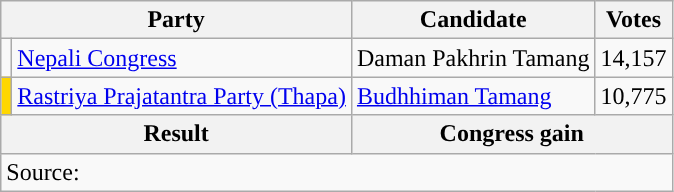<table class="wikitable">
<tr>
<th colspan="2">Party</th>
<th>Candidate</th>
<th>Votes</th>
</tr>
<tr>
<td style="background-color:"></td>
<td><a href='#'>Nepali Congress</a></td>
<td>Daman Pakhrin Tamang</td>
<td>14,157</td>
</tr>
<tr>
<td style="background-color:gold"></td>
<td><a href='#'>Rastriya Prajatantra Party (Thapa)</a></td>
<td><a href='#'>Budhhiman Tamang</a></td>
<td>10,775</td>
</tr>
<tr>
<th colspan="2">Result</th>
<th colspan="2">Congress gain</th>
</tr>
<tr>
<td colspan="4">Source: </td>
</tr>
</table>
